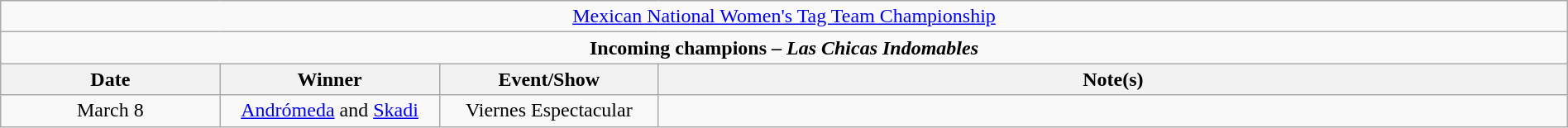<table class="wikitable" style="text-align:center; width:100%;">
<tr>
<td colspan="4" style="text-align: center;"><a href='#'>Mexican National Women's Tag Team Championship</a></td>
</tr>
<tr>
<td colspan="4" style="text-align: center;"><strong>Incoming champions – <em>Las Chicas Indomables</em> </strong></td>
</tr>
<tr>
<th width=14%>Date</th>
<th width=14%>Winner</th>
<th width=14%>Event/Show</th>
<th width=58%>Note(s)</th>
</tr>
<tr>
<td>March 8</td>
<td><a href='#'>Andrómeda</a> and <a href='#'>Skadi</a></td>
<td>Viernes Espectacular</td>
<td></td>
</tr>
</table>
